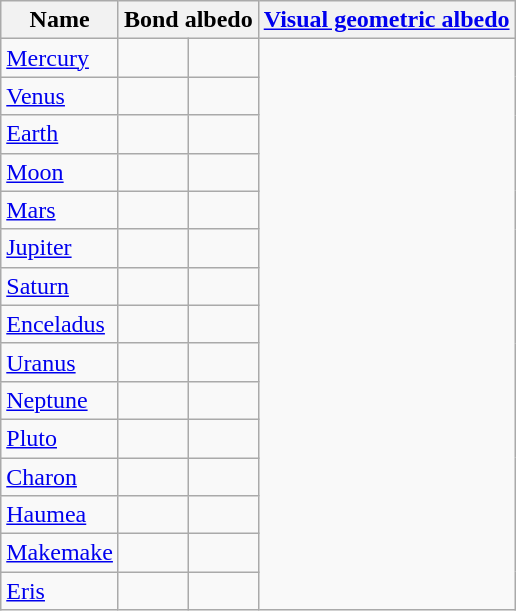<table class="wikitable sortable">
<tr>
<th>Name</th>
<th colspan="2">Bond albedo</th>
<th colspan="2"><a href='#'>Visual geometric albedo</a></th>
</tr>
<tr>
<td><a href='#'>Mercury</a></td>
<td></td>
<td></td>
</tr>
<tr>
<td><a href='#'>Venus</a></td>
<td></td>
<td></td>
</tr>
<tr>
<td><a href='#'>Earth</a></td>
<td></td>
<td></td>
</tr>
<tr>
<td><a href='#'>Moon</a></td>
<td></td>
<td></td>
</tr>
<tr>
<td><a href='#'>Mars</a>  </td>
<td></td>
<td></td>
</tr>
<tr>
<td><a href='#'>Jupiter</a></td>
<td></td>
<td></td>
</tr>
<tr>
<td><a href='#'>Saturn</a></td>
<td></td>
<td></td>
</tr>
<tr>
<td><a href='#'>Enceladus</a></td>
<td></td>
<td></td>
</tr>
<tr>
<td><a href='#'>Uranus</a></td>
<td></td>
<td></td>
</tr>
<tr>
<td><a href='#'>Neptune</a></td>
<td></td>
<td></td>
</tr>
<tr>
<td><a href='#'>Pluto</a></td>
<td></td>
<td></td>
</tr>
<tr>
<td><a href='#'>Charon</a></td>
<td></td>
<td></td>
</tr>
<tr>
<td><a href='#'>Haumea</a></td>
<td></td>
<td></td>
</tr>
<tr>
<td><a href='#'>Makemake</a></td>
<td></td>
<td></td>
</tr>
<tr>
<td><a href='#'>Eris</a></td>
<td></td>
<td></td>
</tr>
</table>
